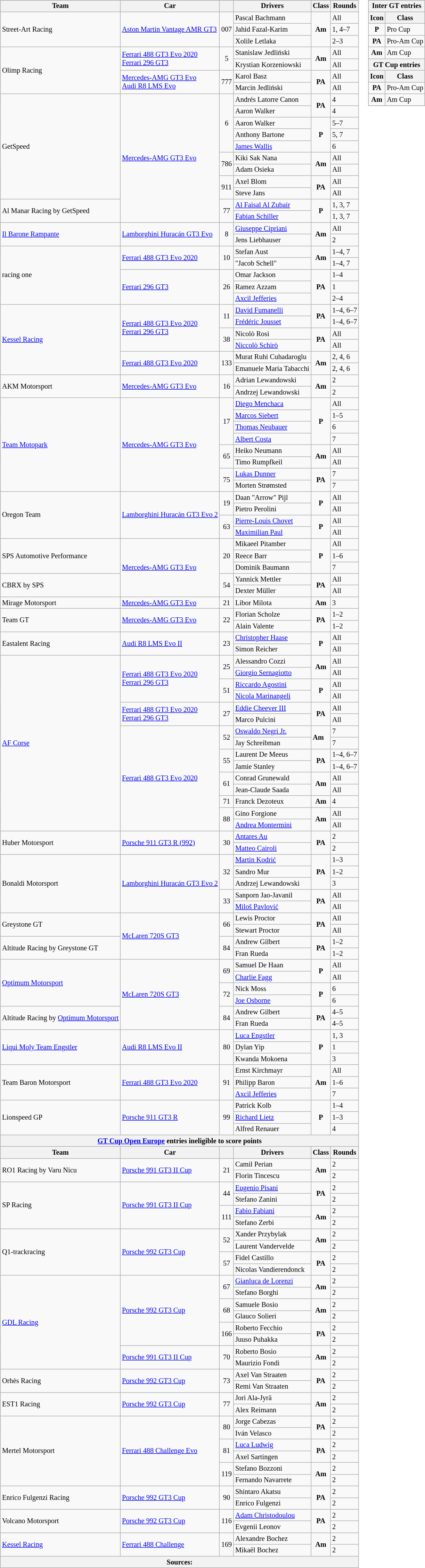<table>
<tr>
<td><br><table class="wikitable" style="font-size: 85%">
<tr>
<th>Team</th>
<th>Car</th>
<th></th>
<th>Drivers</th>
<th>Class</th>
<th>Rounds</th>
</tr>
<tr>
<td rowspan="3"> Street-Art Racing</td>
<td rowspan="3"><a href='#'>Aston Martin Vantage AMR GT3</a></td>
<td rowspan="3" align="center">007</td>
<td> Pascal Bachmann</td>
<td rowspan="3" align="center"><strong><span>Am</span></strong></td>
<td>All</td>
</tr>
<tr>
<td> Jahid Fazal-Karim</td>
<td>1, 4–7</td>
</tr>
<tr>
<td> Xolile Letlaka</td>
<td>2–3</td>
</tr>
<tr>
<td rowspan="4"> Olimp Racing</td>
<td rowspan="2"><a href='#'>Ferrari 488 GT3 Evo 2020</a> <small></small> <br><a href='#'>Ferrari 296 GT3</a> <small></small></td>
<td rowspan="2" align="center">5</td>
<td> Stanislaw Jedliński</td>
<td rowspan="2" align="center"><strong><span>Am</span></strong></td>
<td>All</td>
</tr>
<tr>
<td> Krystian Korzeniowski</td>
<td>All</td>
</tr>
<tr>
<td rowspan="2"><a href='#'>Mercedes-AMG GT3 Evo</a> <small></small> <br><a href='#'>Audi R8 LMS Evo</a> <small></small></td>
<td rowspan="2" align="center">777</td>
<td> Karol Basz</td>
<td rowspan="2" align="center"><strong><span>PA</span></strong></td>
<td>All</td>
</tr>
<tr>
<td> Marcin Jedliński</td>
<td>All</td>
</tr>
<tr>
<td rowspan="9"> GetSpeed</td>
<td rowspan="11"><a href='#'>Mercedes-AMG GT3 Evo</a></td>
<td rowspan="5" align="center">6</td>
<td> Andrés Latorre Canon</td>
<td rowspan="2" align="center"><strong><span>PA</span></strong></td>
<td>4</td>
</tr>
<tr>
<td> Aaron Walker</td>
<td>4</td>
</tr>
<tr>
<td> Aaron Walker</td>
<td rowspan="3" align="center"><strong><span>P</span></strong></td>
<td>5–7</td>
</tr>
<tr>
<td> Anthony Bartone</td>
<td>5, 7</td>
</tr>
<tr>
<td> <a href='#'>James Wallis</a></td>
<td>6</td>
</tr>
<tr>
<td rowspan="2" align="center">786</td>
<td> Kiki Sak Nana</td>
<td rowspan="2" align="center"><strong><span>Am</span></strong></td>
<td>All</td>
</tr>
<tr>
<td> Adam Osieka</td>
<td>All</td>
</tr>
<tr>
<td rowspan="2" align="center">911</td>
<td> Axel Blom</td>
<td rowspan="2" align="center"><strong><span>PA</span></strong></td>
<td>All</td>
</tr>
<tr>
<td> Steve Jans</td>
<td>All</td>
</tr>
<tr>
<td rowspan="2"> Al Manar Racing by GetSpeed</td>
<td rowspan="2" align="center">77</td>
<td> <a href='#'>Al Faisal Al Zubair</a></td>
<td rowspan="2" align="center"><strong><span>P</span></strong></td>
<td>1, 3, 7</td>
</tr>
<tr>
<td> <a href='#'>Fabian Schiller</a></td>
<td>1, 3, 7</td>
</tr>
<tr>
<td rowspan="2"> <a href='#'>Il Barone Rampante</a></td>
<td rowspan="2"><a href='#'>Lamborghini Huracán GT3 Evo</a></td>
<td rowspan="2" align="center">8</td>
<td> <a href='#'>Giuseppe Cipriani</a></td>
<td rowspan="2" align="center"><strong><span>Am</span></strong></td>
<td>All</td>
</tr>
<tr>
<td> Jens Liebhauser</td>
<td>2</td>
</tr>
<tr>
<td rowspan="5"> racing one</td>
<td rowspan="2"><a href='#'>Ferrari 488 GT3 Evo 2020</a></td>
<td rowspan="2" align="center">10</td>
<td> Stefan Aust</td>
<td rowspan="2" align="center"><strong><span>Am</span></strong></td>
<td>1–4, 7</td>
</tr>
<tr>
<td> "Jacob Schell"</td>
<td>1–4, 7</td>
</tr>
<tr>
<td rowspan="3"><a href='#'>Ferrari 296 GT3</a></td>
<td rowspan="3" align="center">26</td>
<td> Omar Jackson</td>
<td rowspan="3" align="center"><strong><span>PA</span></strong></td>
<td>1–4</td>
</tr>
<tr>
<td> Ramez Azzam</td>
<td>1</td>
</tr>
<tr>
<td> <a href='#'>Axcil Jefferies</a></td>
<td>2–4</td>
</tr>
<tr>
<td rowspan="6"> <a href='#'>Kessel Racing</a></td>
<td rowspan="4"><a href='#'>Ferrari 488 GT3 Evo 2020</a> <small></small> <br><a href='#'>Ferrari 296 GT3</a> <small></small></td>
<td rowspan="2" align="center">11</td>
<td> <a href='#'>David Fumanelli</a></td>
<td rowspan="2" align="center"><strong><span>PA</span></strong></td>
<td>1–4, 6–7</td>
</tr>
<tr>
<td> <a href='#'>Frédéric Jousset</a></td>
<td>1–4, 6–7</td>
</tr>
<tr>
<td rowspan="2" align="center">38</td>
<td> Nicolò Rosi</td>
<td rowspan="2" align="center"><strong><span>PA</span></strong></td>
<td>All</td>
</tr>
<tr>
<td> <a href='#'>Niccolò Schirò</a></td>
<td>All</td>
</tr>
<tr>
<td rowspan="2"><a href='#'>Ferrari 488 GT3 Evo 2020</a></td>
<td rowspan="2" align="center">133</td>
<td> Murat Ruhi Cuhadaroglu</td>
<td rowspan="2" align="center"><strong><span>Am</span></strong></td>
<td>2, 4, 6</td>
</tr>
<tr>
<td> Emanuele Maria Tabacchi</td>
<td>2, 4, 6</td>
</tr>
<tr>
<td rowspan="2"> AKM Motorsport</td>
<td rowspan="2"><a href='#'>Mercedes-AMG GT3 Evo</a></td>
<td rowspan="2" align="center">16</td>
<td> Adrian Lewandowski</td>
<td rowspan="2" align="center"><strong><span>Am</span></strong></td>
<td>2</td>
</tr>
<tr>
<td> Andrzej Lewandowski</td>
<td>2</td>
</tr>
<tr>
<td rowspan="8"> <a href='#'>Team Motopark</a></td>
<td rowspan="8"><a href='#'>Mercedes-AMG GT3 Evo</a></td>
<td rowspan="4" align="center">17</td>
<td> <a href='#'>Diego Menchaca</a></td>
<td rowspan="4" align="center"><strong><span>P</span></strong></td>
<td>All</td>
</tr>
<tr>
<td> <a href='#'>Marcos Siebert</a></td>
<td>1–5</td>
</tr>
<tr>
<td> <a href='#'>Thomas Neubauer</a></td>
<td>6</td>
</tr>
<tr>
<td> <a href='#'>Albert Costa</a></td>
<td>7</td>
</tr>
<tr>
<td rowspan="2" align="center">65</td>
<td> Heiko Neumann</td>
<td rowspan="2" align="center"><strong><span>Am</span></strong></td>
<td>All</td>
</tr>
<tr>
<td> Timo Rumpfkeil</td>
<td>All</td>
</tr>
<tr>
<td rowspan="2" align="center">75</td>
<td> <a href='#'>Lukas Dunner</a></td>
<td rowspan="2" align="center"><strong><span>PA</span></strong></td>
<td>7</td>
</tr>
<tr>
<td> Morten Strømsted</td>
<td>7</td>
</tr>
<tr>
<td rowspan="4"> Oregon Team</td>
<td rowspan="4"><a href='#'>Lamborghini Huracán GT3 Evo 2</a></td>
<td rowspan="2" align="center">19</td>
<td> Daan "Arrow" Pijl</td>
<td rowspan="2" align="center"><strong><span>P</span></strong></td>
<td>All</td>
</tr>
<tr>
<td> Pietro Perolini</td>
<td>All</td>
</tr>
<tr>
<td rowspan="2" align="center">63</td>
<td> <a href='#'>Pierre-Louis Chovet</a></td>
<td rowspan="2" align="center"><strong><span>P</span></strong></td>
<td>All</td>
</tr>
<tr>
<td> <a href='#'>Maximilian Paul</a></td>
<td>All</td>
</tr>
<tr>
<td rowspan="3"> SPS Automotive Performance</td>
<td rowspan="5"><a href='#'>Mercedes-AMG GT3 Evo</a></td>
<td rowspan="3" align="center">20</td>
<td> Mikaeel Pitamber</td>
<td rowspan="3" align="center"><strong><span>P</span></strong></td>
<td>All</td>
</tr>
<tr>
<td> Reece Barr</td>
<td>1–6</td>
</tr>
<tr>
<td> Dominik Baumann</td>
<td>7</td>
</tr>
<tr>
<td rowspan="2"> CBRX by SPS</td>
<td rowspan="2" align="center">54</td>
<td> Yannick Mettler</td>
<td rowspan="2" align="center"><strong><span>PA</span></strong></td>
<td>All</td>
</tr>
<tr>
<td> Dexter Müller</td>
<td>All</td>
</tr>
<tr>
<td> Mirage Motorsport</td>
<td><a href='#'>Mercedes-AMG GT3 Evo</a></td>
<td align="center">21</td>
<td> Libor Milota</td>
<td align="center"><strong><span>Am</span></strong></td>
<td>3</td>
</tr>
<tr>
<td rowspan="2"> Team GT</td>
<td rowspan="2"><a href='#'>Mercedes-AMG GT3 Evo</a></td>
<td rowspan="2" align="center">22</td>
<td> Florian Scholze</td>
<td rowspan="2" align="center"><strong><span>PA</span></strong></td>
<td>1–2</td>
</tr>
<tr>
<td> Alain Valente</td>
<td>1–2</td>
</tr>
<tr>
<td rowspan="2"> Eastalent Racing</td>
<td rowspan="2"><a href='#'>Audi R8 LMS Evo II</a></td>
<td rowspan="2" align="center">23</td>
<td> <a href='#'>Christopher Haase</a></td>
<td rowspan="2" align="center"><strong><span>P</span></strong></td>
<td>All</td>
</tr>
<tr>
<td> Simon Reicher</td>
<td>All</td>
</tr>
<tr>
<td rowspan="15"> <a href='#'>AF Corse</a></td>
<td rowspan="4"><a href='#'>Ferrari 488 GT3 Evo 2020</a> <small></small><br><a href='#'>Ferrari 296 GT3</a> <small></small></td>
<td rowspan="2" align="center">25</td>
<td> Alessandro Cozzi</td>
<td rowspan="2" align="center"><strong><span>Am</span></strong></td>
<td>All</td>
</tr>
<tr>
<td> <a href='#'>Giorgio Sernagiotto</a></td>
<td>All</td>
</tr>
<tr>
<td rowspan="2" align="center">51</td>
<td> <a href='#'>Riccardo Agostini</a></td>
<td rowspan="2" align="center"><strong><span>P</span></strong></td>
<td>All</td>
</tr>
<tr>
<td> <a href='#'>Nicola Marinangeli</a></td>
<td>All</td>
</tr>
<tr>
<td rowspan="2"><a href='#'>Ferrari 488 GT3 Evo 2020</a> <small></small> <br><a href='#'>Ferrari 296 GT3</a> <small></small></td>
<td rowspan="2" align="center">27</td>
<td> <a href='#'>Eddie Cheever III</a></td>
<td rowspan="2" align="center"><strong><span>PA</span></strong></td>
<td>All</td>
</tr>
<tr>
<td> Marco Pulcini</td>
<td>All</td>
</tr>
<tr>
<td rowspan="9"><a href='#'>Ferrari 488 GT3 Evo 2020</a></td>
<td rowspan="2" align="center">52</td>
<td> <a href='#'>Oswaldo Negri Jr.</a></td>
<td rowspan="2"><strong><span>Am</span></strong></td>
<td>7</td>
</tr>
<tr>
<td> Jay Schreibman</td>
<td>7</td>
</tr>
<tr>
<td rowspan="2" align="center">55</td>
<td> Laurent De Meeus</td>
<td rowspan="2" align="center"><strong><span>PA</span></strong></td>
<td>1–4, 6–7</td>
</tr>
<tr>
<td> Jamie Stanley</td>
<td>1–4, 6–7</td>
</tr>
<tr>
<td rowspan="2" align="center">61</td>
<td> Conrad Grunewald</td>
<td rowspan="2" align="center"><strong><span>Am</span></strong></td>
<td>All</td>
</tr>
<tr>
<td> Jean-Claude Saada</td>
<td>All</td>
</tr>
<tr>
<td rowspan="1" align="center">71</td>
<td> Franck Dezoteux</td>
<td rowspan="1" align="center"><strong><span>Am</span></strong></td>
<td>4</td>
</tr>
<tr>
<td rowspan="2" align="center">88</td>
<td> Gino Forgione</td>
<td rowspan="2" align="center"><strong><span>Am</span></strong></td>
<td>All</td>
</tr>
<tr>
<td> <a href='#'>Andrea Montermini</a></td>
<td>All</td>
</tr>
<tr>
<td rowspan="2"> Huber Motorsport</td>
<td rowspan="2"><a href='#'>Porsche 911 GT3 R (992)</a></td>
<td rowspan="2" align="center">30</td>
<td> <a href='#'>Antares Au</a></td>
<td rowspan="2" align="center"><strong><span>PA</span></strong></td>
<td>2</td>
</tr>
<tr>
<td> <a href='#'>Matteo Cairoli</a></td>
<td>2</td>
</tr>
<tr>
<td rowspan="5"> Bonaldi Motorsport</td>
<td rowspan="5"><a href='#'>Lamborghini Huracán GT3 Evo 2</a></td>
<td rowspan="3" align="center">32</td>
<td> <a href='#'>Martin Kodrić</a></td>
<td rowspan="3" align="center"><strong><span>PA</span></strong></td>
<td>1–3</td>
</tr>
<tr>
<td> Sandro Mur</td>
<td>1–2</td>
</tr>
<tr>
<td> Andrzej Lewandowski</td>
<td>3</td>
</tr>
<tr>
<td rowspan="2" align="center">33</td>
<td> Sanporn Jao-Javanil</td>
<td rowspan="2" align="center"><strong><span>PA</span></strong></td>
<td>All</td>
</tr>
<tr>
<td> <a href='#'>Miloš Pavlović</a></td>
<td>All</td>
</tr>
<tr>
<td rowspan="2"> Greystone GT</td>
<td rowspan="4"><a href='#'>McLaren 720S GT3</a></td>
<td rowspan="2" align="center">66</td>
<td> Lewis Proctor</td>
<td rowspan="2" align="center"><strong><span>PA</span></strong></td>
<td>All</td>
</tr>
<tr>
<td> Stewart Proctor</td>
<td>All</td>
</tr>
<tr>
<td rowspan="2"> Altitude Racing by Greystone GT</td>
<td rowspan="2" align="center">84</td>
<td> Andrew Gilbert</td>
<td rowspan="2" align="center"><strong><span>PA</span></strong></td>
<td>1–2</td>
</tr>
<tr>
<td> Fran Rueda</td>
<td>1–2</td>
</tr>
<tr>
<td rowspan="4"> <a href='#'>Optimum Motorsport</a></td>
<td rowspan="6"><a href='#'>McLaren 720S GT3</a></td>
<td rowspan="2" align="center">69</td>
<td> Samuel De Haan</td>
<td rowspan="2" align="center"><strong><span>P</span></strong></td>
<td>All</td>
</tr>
<tr>
<td> <a href='#'>Charlie Fagg</a></td>
<td>All</td>
</tr>
<tr>
<td rowspan="2" align="center">72</td>
<td> Nick Moss</td>
<td rowspan="2" align="center"><strong><span>P</span></strong></td>
<td>6</td>
</tr>
<tr>
<td> <a href='#'>Joe Osborne</a></td>
<td>6</td>
</tr>
<tr>
<td rowspan="2"> Altitude Racing by <a href='#'>Optimum Motorsport</a></td>
<td rowspan="2" align="center">84</td>
<td> Andrew Gilbert</td>
<td rowspan="2" align="center"><strong><span>PA</span></strong></td>
<td>4–5</td>
</tr>
<tr>
<td> Fran Rueda</td>
<td>4–5</td>
</tr>
<tr>
<td rowspan="3"> <a href='#'>Liqui Moly Team Engstler</a></td>
<td rowspan="3"><a href='#'>Audi R8 LMS Evo II</a></td>
<td rowspan="3" align="center">80</td>
<td> <a href='#'>Luca Engstler</a></td>
<td rowspan="3" align="center"><strong><span>P</span></strong></td>
<td>1, 3</td>
</tr>
<tr>
<td> Dylan Yip</td>
<td>1</td>
</tr>
<tr>
<td> Kwanda Mokoena</td>
<td>3</td>
</tr>
<tr>
<td rowspan="3"> Team Baron Motorsport</td>
<td rowspan="3"><a href='#'>Ferrari 488 GT3 Evo 2020</a></td>
<td rowspan="3" align="center">91</td>
<td> Ernst Kirchmayr</td>
<td rowspan="3" align="center"><strong><span>Am</span></strong></td>
<td>All</td>
</tr>
<tr>
<td> Philipp Baron</td>
<td>1–6</td>
</tr>
<tr>
<td> <a href='#'>Axcil Jefferies</a></td>
<td>7</td>
</tr>
<tr>
<td rowspan="3"> Lionspeed GP</td>
<td rowspan="3"><a href='#'>Porsche 911 GT3 R</a></td>
<td rowspan="3" align="center">99</td>
<td> Patrick Kolb</td>
<td rowspan="3" align="center"><strong><span>P</span></strong></td>
<td>1–4</td>
</tr>
<tr>
<td> <a href='#'>Richard Lietz</a></td>
<td>1–3</td>
</tr>
<tr>
<td> Alfred Renauer</td>
<td>4</td>
</tr>
<tr>
<th colspan="6"><a href='#'>GT Cup Open Europe</a> entries ineligible to score points</th>
</tr>
<tr>
<th>Team</th>
<th>Car</th>
<th></th>
<th>Drivers</th>
<th>Class</th>
<th>Rounds</th>
</tr>
<tr>
<td rowspan="2"> RO1 Racing by Varu Nicu</td>
<td rowspan="2"><a href='#'>Porsche 991 GT3 II Cup</a></td>
<td rowspan="2" align="center">21</td>
<td> Camil Perian</td>
<td rowspan="2" align="center"><strong><span>Am</span></strong></td>
<td>2</td>
</tr>
<tr>
<td> Florin Tincescu</td>
<td>2</td>
</tr>
<tr>
<td rowspan="4"> SP Racing</td>
<td rowspan="4"><a href='#'>Porsche 991 GT3 II Cup</a></td>
<td rowspan="2" align="center">44</td>
<td> <a href='#'>Eugenio Pisani</a></td>
<td rowspan="2" align="center"><strong><span>PA</span></strong></td>
<td>2</td>
</tr>
<tr>
<td> Stefano Zanini</td>
<td>2</td>
</tr>
<tr>
<td rowspan="2" align="center">111</td>
<td> <a href='#'>Fabio Fabiani</a></td>
<td rowspan="2" align="center"><strong><span>Am</span></strong></td>
<td>2</td>
</tr>
<tr>
<td> Stefano Zerbi</td>
<td>2</td>
</tr>
<tr>
<td rowspan="4"> Q1-trackracing</td>
<td rowspan="4"><a href='#'>Porsche 992 GT3 Cup</a></td>
<td rowspan="2" align="center">52</td>
<td> Xander Przybylak</td>
<td rowspan="2" align="center"><strong><span>Am</span></strong></td>
<td>2</td>
</tr>
<tr>
<td> Laurent Vandervelde</td>
<td>2</td>
</tr>
<tr>
<td rowspan="2" align="center">57</td>
<td> Fidel Castillo</td>
<td rowspan="2" align="center"><strong><span>PA</span></strong></td>
<td>2</td>
</tr>
<tr>
<td> Nicolas Vandierendonck</td>
<td>2</td>
</tr>
<tr>
<td rowspan="8"> <a href='#'>GDL Racing</a></td>
<td rowspan="6"><a href='#'>Porsche 992 GT3 Cup</a></td>
<td rowspan="2" align="center">67</td>
<td> <a href='#'>Gianluca de Lorenzi</a></td>
<td rowspan="2" align="center"><strong><span>Am</span></strong></td>
<td>2</td>
</tr>
<tr>
<td> Stefano Borghi</td>
<td>2</td>
</tr>
<tr>
<td rowspan="2" align="center">68</td>
<td> Samuele Bosio</td>
<td rowspan="2" align="center"><strong><span>Am</span></strong></td>
<td>2</td>
</tr>
<tr>
<td> Glauco Solieri</td>
<td>2</td>
</tr>
<tr>
<td rowspan="2" align="center">166</td>
<td> Roberto Fecchio</td>
<td rowspan="2" align="center"><strong><span>PA</span></strong></td>
<td>2</td>
</tr>
<tr>
<td> Juuso Puhakka</td>
<td>2</td>
</tr>
<tr>
<td rowspan="2"><a href='#'>Porsche 991 GT3 II Cup</a></td>
<td rowspan="2" align="center">70</td>
<td> Roberto Bosio</td>
<td rowspan="2" align="center"><strong><span>Am</span></strong></td>
<td>2</td>
</tr>
<tr>
<td> Maurizio Fondi</td>
<td>2</td>
</tr>
<tr>
<td rowspan="2"> Orhès Racing</td>
<td rowspan="2"><a href='#'>Porsche 992 GT3 Cup</a></td>
<td rowspan="2" align="center">73</td>
<td> Axel Van Straaten</td>
<td rowspan="2" align="center"><strong><span>PA</span></strong></td>
<td>2</td>
</tr>
<tr>
<td> Remi Van Straaten</td>
<td>2</td>
</tr>
<tr>
<td rowspan="2"> EST1 Racing</td>
<td rowspan="2"><a href='#'>Porsche 992 GT3 Cup</a></td>
<td rowspan="2" align="center">77</td>
<td> Jori Ala-Jyrä</td>
<td rowspan="2" align="center"><strong><span>Am</span></strong></td>
<td>2</td>
</tr>
<tr>
<td> Alex Reimann</td>
<td>2</td>
</tr>
<tr>
<td rowspan="6"> Mertel Motorsport</td>
<td rowspan="6"><a href='#'>Ferrari 488 Challenge Evo</a></td>
<td rowspan="2" align="center">80</td>
<td> Jorge Cabezas</td>
<td rowspan="2" align="center"><strong><span>PA</span></strong></td>
<td>2</td>
</tr>
<tr>
<td> Iván Velasco</td>
<td>2</td>
</tr>
<tr>
<td rowspan="2" align="center">81</td>
<td> <a href='#'>Luca Ludwig</a></td>
<td rowspan="2" align="center"><strong><span>PA</span></strong></td>
<td>2</td>
</tr>
<tr>
<td> Axel Sartingen</td>
<td>2</td>
</tr>
<tr>
<td rowspan="2" align="center">119</td>
<td> Stefano Bozzoni</td>
<td rowspan="2" align="center"><strong><span>Am</span></strong></td>
<td>2</td>
</tr>
<tr>
<td> Fernando Navarrete</td>
<td>2</td>
</tr>
<tr>
<td rowspan="2"> Enrico Fulgenzi Racing</td>
<td rowspan="2"><a href='#'>Porsche 992 GT3 Cup</a></td>
<td rowspan="2" align="center">90</td>
<td> Shintaro Akatsu</td>
<td rowspan="2" align="center"><strong><span>PA</span></strong></td>
<td>2</td>
</tr>
<tr>
<td> Enrico Fulgenzi</td>
<td>2</td>
</tr>
<tr>
<td rowspan="2"> Volcano Motorsport</td>
<td rowspan="2"><a href='#'>Porsche 992 GT3 Cup</a></td>
<td rowspan="2" align="center">116</td>
<td> <a href='#'>Adam Christodoulou</a></td>
<td rowspan="2" align="center"><strong><span>PA</span></strong></td>
<td>2</td>
</tr>
<tr>
<td> Evgenii Leonov</td>
<td>2</td>
</tr>
<tr>
<td rowspan="2"> <a href='#'>Kessel Racing</a></td>
<td rowspan="2"><a href='#'>Ferrari 488 Challenge</a></td>
<td rowspan="2" align="center">169</td>
<td> Alexandre Bochez</td>
<td rowspan="2" align="center"><strong><span>Am</span></strong></td>
<td>2</td>
</tr>
<tr>
<td> Mikaël Bochez</td>
<td>2</td>
</tr>
<tr>
<th colspan="6">Sources:       </th>
</tr>
</table>
</td>
<td valign="top"><br><table class="wikitable" style="font-size: 85%;">
<tr>
<th colspan="2">Inter GT entries</th>
</tr>
<tr>
<th>Icon</th>
<th>Class</th>
</tr>
<tr>
<td align=center><strong><span>P</span></strong></td>
<td>Pro Cup</td>
</tr>
<tr>
<td align=center><strong><span>PA</span></strong></td>
<td>Pro-Am Cup</td>
</tr>
<tr>
<td align=center><strong><span>Am</span></strong></td>
<td>Am Cup</td>
</tr>
<tr>
<th colspan="2">GT Cup entries</th>
</tr>
<tr>
<th>Icon</th>
<th>Class</th>
</tr>
<tr>
<td align=center><strong><span>PA</span></strong></td>
<td>Pro-Am Cup</td>
</tr>
<tr>
<td align=center><strong><span>Am</span></strong></td>
<td>Am Cup</td>
</tr>
<tr>
</tr>
</table>
</td>
</tr>
</table>
